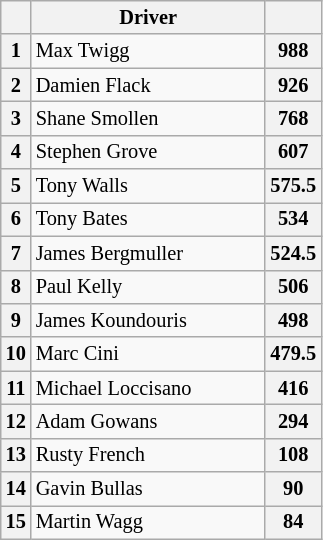<table class="wikitable" style="font-size:85%; text-align:center">
<tr style="background:#f9f9f9; vertical-align:top;">
<th valign="middle"></th>
<th valign="middle" width="150">Driver</th>
<th valign="middle"></th>
</tr>
<tr>
<th>1</th>
<td align="left"> Max Twigg</td>
<th>988</th>
</tr>
<tr>
<th>2</th>
<td align="left"> Damien Flack</td>
<th>926</th>
</tr>
<tr>
<th>3</th>
<td align="left"> Shane Smollen</td>
<th>768</th>
</tr>
<tr>
<th>4</th>
<td align="left"> Stephen Grove</td>
<th>607</th>
</tr>
<tr>
<th>5</th>
<td align="left"> Tony Walls</td>
<th>575.5</th>
</tr>
<tr>
<th>6</th>
<td align="left"> Tony Bates</td>
<th>534</th>
</tr>
<tr>
<th>7</th>
<td align="left"> James Bergmuller</td>
<th>524.5</th>
</tr>
<tr>
<th>8</th>
<td align="left"> Paul Kelly</td>
<th>506</th>
</tr>
<tr>
<th>9</th>
<td align="left"> James Koundouris</td>
<th>498</th>
</tr>
<tr>
<th>10</th>
<td align="left"> Marc Cini</td>
<th>479.5</th>
</tr>
<tr>
<th>11</th>
<td align="left"> Michael Loccisano</td>
<th>416</th>
</tr>
<tr>
<th>12</th>
<td align="left"> Adam Gowans</td>
<th>294</th>
</tr>
<tr>
<th>13</th>
<td align="left"> Rusty French</td>
<th>108</th>
</tr>
<tr>
<th>14</th>
<td align="left"> Gavin Bullas</td>
<th>90</th>
</tr>
<tr>
<th>15</th>
<td align="left"> Martin Wagg</td>
<th>84</th>
</tr>
</table>
